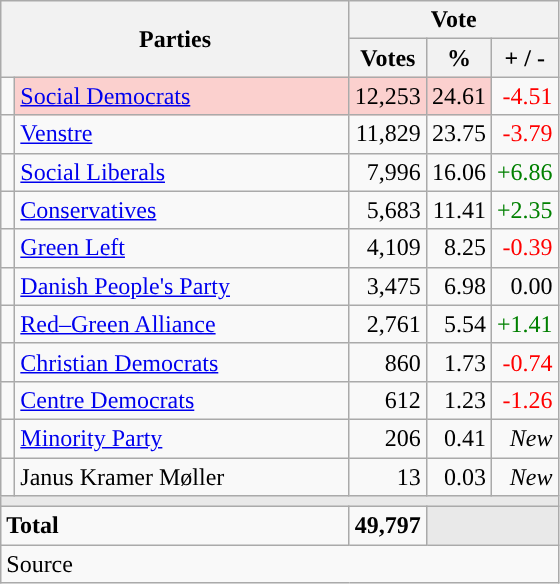<table class="wikitable" style="text-align:right;">
<tr>
<th style="text-align:centre;" rowspan="2" colspan="2" width="225">Parties</th>
<th colspan="3">Vote</th>
</tr>
<tr>
<th width="15">Votes</th>
<th width="15">%</th>
<th width="15">+ / -</th>
</tr>
<tr>
<td width="2" style="color:inherit;background:"></td>
<td bgcolor=#fbd0ce  align="left"><a href='#'>Social Democrats</a></td>
<td bgcolor=#fbd0ce>12,253</td>
<td bgcolor=#fbd0ce>24.61</td>
<td style=color:red;>-4.51</td>
</tr>
<tr>
<td width="2" style="color:inherit;background:"></td>
<td align="left"><a href='#'>Venstre</a></td>
<td>11,829</td>
<td>23.75</td>
<td style=color:red;>-3.79</td>
</tr>
<tr>
<td width="2" style="color:inherit;background:"></td>
<td align="left"><a href='#'>Social Liberals</a></td>
<td>7,996</td>
<td>16.06</td>
<td style=color:green;>+6.86</td>
</tr>
<tr>
<td width="2" style="color:inherit;background:"></td>
<td align="left"><a href='#'>Conservatives</a></td>
<td>5,683</td>
<td>11.41</td>
<td style=color:green;>+2.35</td>
</tr>
<tr>
<td width="2" style="color:inherit;background:"></td>
<td align="left"><a href='#'>Green Left</a></td>
<td>4,109</td>
<td>8.25</td>
<td style=color:red;>-0.39</td>
</tr>
<tr>
<td width="2" style="color:inherit;background:"></td>
<td align="left"><a href='#'>Danish People's Party</a></td>
<td>3,475</td>
<td>6.98</td>
<td>0.00</td>
</tr>
<tr>
<td width="2" style="color:inherit;background:"></td>
<td align="left"><a href='#'>Red–Green Alliance</a></td>
<td>2,761</td>
<td>5.54</td>
<td style=color:green;>+1.41</td>
</tr>
<tr>
<td width="2" style="color:inherit;background:"></td>
<td align="left"><a href='#'>Christian Democrats</a></td>
<td>860</td>
<td>1.73</td>
<td style=color:red;>-0.74</td>
</tr>
<tr>
<td width="2" style="color:inherit;background:"></td>
<td align="left"><a href='#'>Centre Democrats</a></td>
<td>612</td>
<td>1.23</td>
<td style=color:red;>-1.26</td>
</tr>
<tr>
<td width="2" style="color:inherit;background:"></td>
<td align="left"><a href='#'>Minority Party</a></td>
<td>206</td>
<td>0.41</td>
<td><em>New</em></td>
</tr>
<tr>
<td width="2" style="color:inherit;background:"></td>
<td align="left">Janus Kramer Møller</td>
<td>13</td>
<td>0.03</td>
<td><em>New</em></td>
</tr>
<tr>
<td colspan="7" bgcolor="#E9E9E9"></td>
</tr>
<tr>
<td align="left" colspan="2"><strong>Total</strong></td>
<td><strong>49,797</strong></td>
<td bgcolor="#E9E9E9" colspan="2"></td>
</tr>
<tr>
<td align="left" colspan="6">Source</td>
</tr>
</table>
